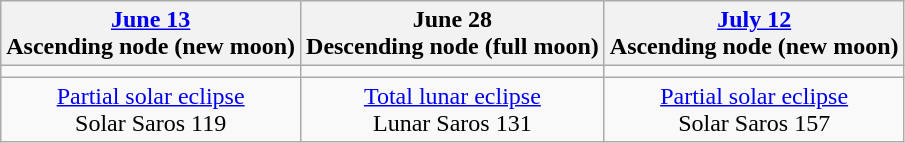<table class="wikitable">
<tr>
<th><a href='#'>June 13</a><br>Ascending node (new moon)<br></th>
<th>June 28<br>Descending node (full moon)<br></th>
<th><a href='#'>July 12</a><br>Ascending node (new moon)<br></th>
</tr>
<tr>
<td></td>
<td></td>
<td></td>
</tr>
<tr align=center>
<td><a href='#'>Partial solar eclipse</a><br>Solar Saros 119</td>
<td><a href='#'>Total lunar eclipse</a><br>Lunar Saros 131</td>
<td><a href='#'>Partial solar eclipse</a><br>Solar Saros 157</td>
</tr>
</table>
